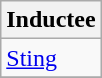<table class="wikitable">
<tr>
<th>Inductee</th>
</tr>
<tr>
<td><a href='#'>Sting</a></td>
</tr>
<tr>
</tr>
</table>
